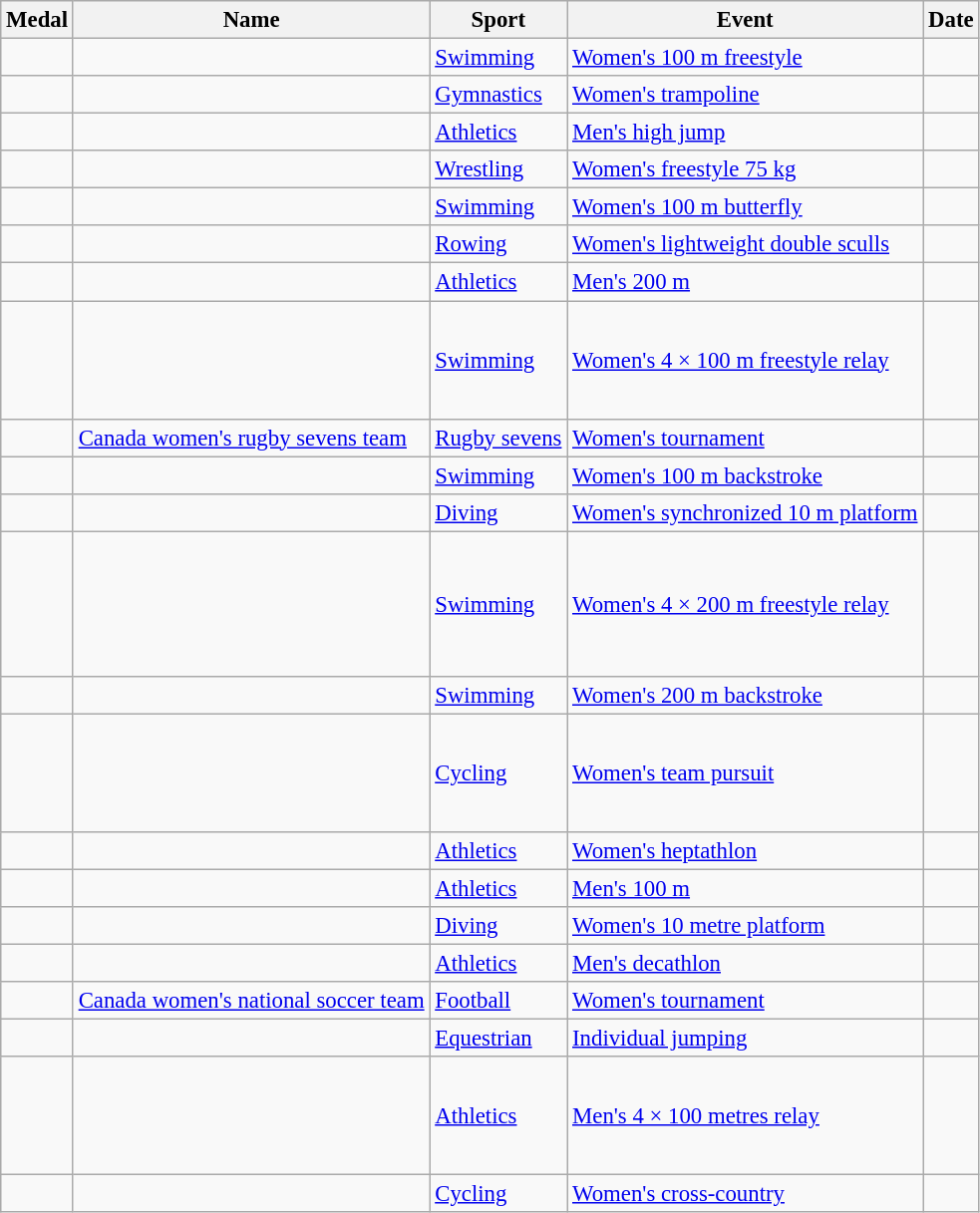<table class="wikitable sortable"  style="font-size:95%">
<tr>
<th>Medal</th>
<th>Name</th>
<th>Sport</th>
<th>Event</th>
<th>Date</th>
</tr>
<tr>
<td></td>
<td></td>
<td><a href='#'>Swimming</a></td>
<td><a href='#'>Women's 100 m freestyle</a></td>
<td></td>
</tr>
<tr>
<td></td>
<td></td>
<td><a href='#'>Gymnastics</a></td>
<td><a href='#'>Women's trampoline</a></td>
<td></td>
</tr>
<tr>
<td></td>
<td></td>
<td><a href='#'>Athletics</a></td>
<td><a href='#'>Men's high jump</a></td>
<td></td>
</tr>
<tr>
<td></td>
<td></td>
<td><a href='#'>Wrestling</a></td>
<td><a href='#'>Women's freestyle 75 kg</a></td>
<td></td>
</tr>
<tr>
<td></td>
<td></td>
<td><a href='#'>Swimming</a></td>
<td><a href='#'>Women's 100 m butterfly</a></td>
<td></td>
</tr>
<tr>
<td></td>
<td><br></td>
<td><a href='#'>Rowing</a></td>
<td><a href='#'>Women's lightweight double sculls</a></td>
<td></td>
</tr>
<tr>
<td></td>
<td></td>
<td><a href='#'>Athletics</a></td>
<td><a href='#'>Men's 200 m</a></td>
<td></td>
</tr>
<tr>
<td></td>
<td><br><br><br><br></td>
<td><a href='#'>Swimming</a></td>
<td><a href='#'>Women's 4 × 100 m freestyle relay</a></td>
<td></td>
</tr>
<tr>
<td></td>
<td><a href='#'>Canada women's rugby sevens team</a><br></td>
<td><a href='#'>Rugby sevens</a></td>
<td><a href='#'>Women's tournament</a></td>
<td></td>
</tr>
<tr>
<td></td>
<td></td>
<td><a href='#'>Swimming</a></td>
<td><a href='#'>Women's 100 m backstroke</a></td>
<td></td>
</tr>
<tr>
<td></td>
<td><br></td>
<td><a href='#'>Diving</a></td>
<td><a href='#'>Women's synchronized 10 m platform</a></td>
<td></td>
</tr>
<tr>
<td></td>
<td><br><br><br><br><br></td>
<td><a href='#'>Swimming</a></td>
<td><a href='#'>Women's 4 × 200 m freestyle relay</a></td>
<td></td>
</tr>
<tr>
<td></td>
<td></td>
<td><a href='#'>Swimming</a></td>
<td><a href='#'>Women's 200 m backstroke</a></td>
<td></td>
</tr>
<tr>
<td></td>
<td><br><br><br><br></td>
<td><a href='#'>Cycling</a></td>
<td><a href='#'>Women's team pursuit</a></td>
<td></td>
</tr>
<tr>
<td></td>
<td></td>
<td><a href='#'>Athletics</a></td>
<td><a href='#'>Women's heptathlon</a></td>
<td></td>
</tr>
<tr>
<td></td>
<td></td>
<td><a href='#'>Athletics</a></td>
<td><a href='#'>Men's 100 m</a></td>
<td></td>
</tr>
<tr>
<td></td>
<td></td>
<td><a href='#'>Diving</a></td>
<td><a href='#'>Women's 10 metre platform</a></td>
<td></td>
</tr>
<tr>
<td></td>
<td></td>
<td><a href='#'>Athletics</a></td>
<td><a href='#'>Men's decathlon</a></td>
<td></td>
</tr>
<tr>
<td></td>
<td><a href='#'>Canada women's national soccer team</a><br></td>
<td><a href='#'>Football</a></td>
<td><a href='#'>Women's tournament</a></td>
<td></td>
</tr>
<tr>
<td></td>
<td></td>
<td><a href='#'>Equestrian</a></td>
<td><a href='#'>Individual jumping</a></td>
<td></td>
</tr>
<tr>
<td></td>
<td><br><br><br><br></td>
<td><a href='#'>Athletics</a></td>
<td><a href='#'>Men's 4 × 100 metres relay</a></td>
<td></td>
</tr>
<tr>
<td></td>
<td></td>
<td><a href='#'>Cycling</a></td>
<td><a href='#'>Women's cross-country</a></td>
<td></td>
</tr>
</table>
